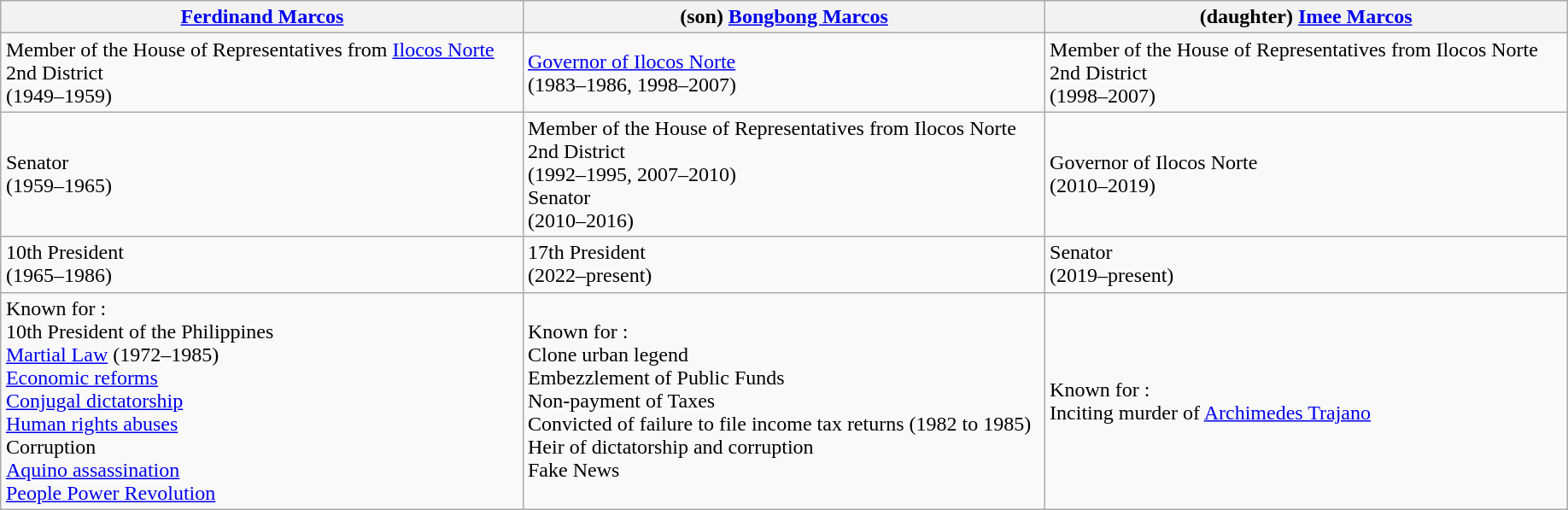<table class="wikitable" style="margin-left: auto; margin-right: auto; border: none;">
<tr>
<th scope="col" style="width: 300pt;"><a href='#'>Ferdinand Marcos</a><br></th>
<th scope="col" style="width: 300pt;">(son) <a href='#'>Bongbong Marcos</a><br></th>
<th scope="col" style="width: 300pt;">(daughter) <a href='#'>Imee Marcos</a><br></th>
</tr>
<tr>
<td>Member of the House of Representatives from <a href='#'>Ilocos Norte</a> 2nd District<br>(1949–1959)</td>
<td><a href='#'>Governor of Ilocos Norte</a><br>(1983–1986, 1998–2007)</td>
<td>Member of the House of Representatives from Ilocos Norte 2nd District<br>(1998–2007)</td>
</tr>
<tr>
<td>Senator<br>(1959–1965)</td>
<td>Member of the House of Representatives from Ilocos Norte 2nd District<br>(1992–1995, 2007–2010)<br>Senator<br>(2010–2016)</td>
<td>Governor of Ilocos Norte<br>(2010–2019)</td>
</tr>
<tr>
<td>10th President<br>(1965–1986)</td>
<td>17th President<br>(2022–present)</td>
<td>Senator<br>(2019–present)</td>
</tr>
<tr>
<td>Known for :<br>10th President of the Philippines<br><a href='#'>Martial Law</a> (1972–1985)<br><a href='#'>Economic reforms</a><br><a href='#'>Conjugal dictatorship</a><br><a href='#'>Human rights abuses</a><br>Corruption<br><a href='#'>Aquino assassination</a><br><a href='#'>People Power Revolution</a></td>
<td>Known for :<br>Clone urban legend<br>Embezzlement of Public Funds <br>Non-payment of Taxes <br>Convicted of failure to file income tax returns (1982 to 1985) <br>Heir of dictatorship and corruption <br>Fake News </td>
<td>Known for :<br>Inciting murder of <a href='#'>Archimedes Trajano</a></td>
</tr>
</table>
